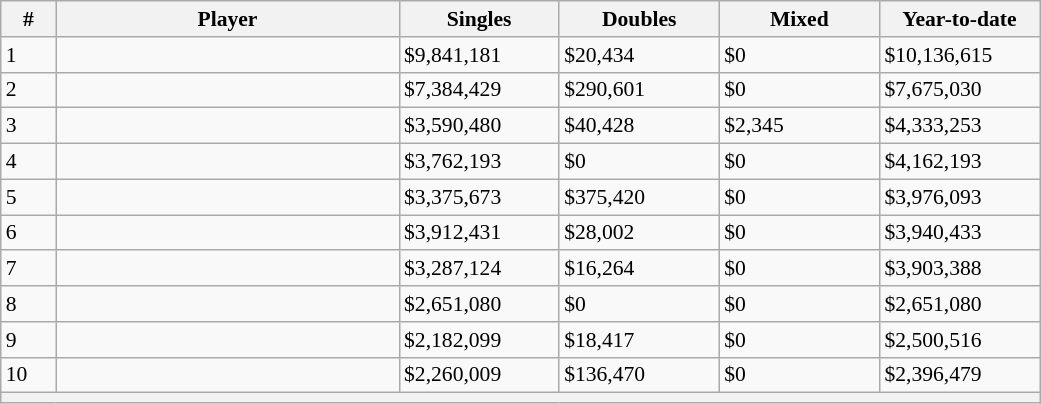<table class="sortable wikitable" style="font-size:90%">
<tr>
<th style="width:30px;">#</th>
<th style="width:222px;">Player</th>
<th style="width:100px;">Singles</th>
<th style="width:100px;">Doubles</th>
<th style="width:100px;">Mixed</th>
<th style="width:100px;">Year-to-date</th>
</tr>
<tr style="text-align:left;">
<td>1</td>
<td style="text-align:left;"></td>
<td>$9,841,181</td>
<td>$20,434</td>
<td>$0</td>
<td>$10,136,615</td>
</tr>
<tr style="text-align:left;">
<td>2</td>
<td style="text-align:left;"></td>
<td>$7,384,429</td>
<td>$290,601</td>
<td>$0</td>
<td>$7,675,030</td>
</tr>
<tr style="text-align:left;">
<td>3</td>
<td style="text-align:left;"></td>
<td>$3,590,480</td>
<td>$40,428</td>
<td>$2,345</td>
<td>$4,333,253</td>
</tr>
<tr style="text-align:left;">
<td>4</td>
<td style="text-align:left;"></td>
<td>$3,762,193</td>
<td>$0</td>
<td>$0</td>
<td>$4,162,193</td>
</tr>
<tr style="text-align:left;">
<td>5</td>
<td style="text-align:left;"></td>
<td>$3,375,673</td>
<td>$375,420</td>
<td>$0</td>
<td>$3,976,093</td>
</tr>
<tr style="text-align:left;">
<td>6</td>
<td style="text-align:left;"></td>
<td>$3,912,431</td>
<td>$28,002</td>
<td>$0</td>
<td>$3,940,433</td>
</tr>
<tr style="text-align:left;">
<td>7</td>
<td style="text-align:left;"></td>
<td>$3,287,124</td>
<td>$16,264</td>
<td>$0</td>
<td>$3,903,388</td>
</tr>
<tr style="text-align:left;">
<td>8</td>
<td style="text-align:left;"></td>
<td>$2,651,080</td>
<td>$0</td>
<td>$0</td>
<td>$2,651,080</td>
</tr>
<tr style="text-align:left;">
<td>9</td>
<td style="text-align:left;"></td>
<td>$2,182,099</td>
<td>$18,417</td>
<td>$0</td>
<td>$2,500,516</td>
</tr>
<tr style="text-align:left;">
<td>10</td>
<td style="text-align:left;"></td>
<td>$2,260,009</td>
<td>$136,470</td>
<td>$0</td>
<td>$2,396,479</td>
</tr>
<tr class="sortbottom">
<th colspan=7></th>
</tr>
</table>
